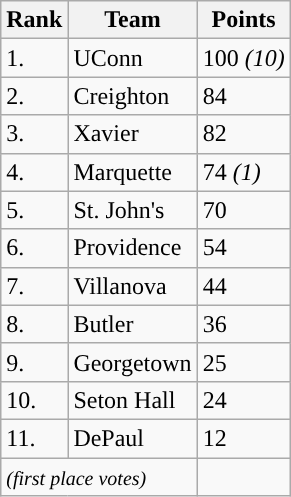<table class="wikitable">
<tr>
<th>Rank</th>
<th>Team</th>
<th>Points</th>
</tr>
<tr>
<td>1.</td>
<td !>UConn</td>
<td>100 <em>(10)</em></td>
</tr>
<tr>
<td>2.</td>
<td !>Creighton</td>
<td>84</td>
</tr>
<tr>
<td>3.</td>
<td !>Xavier</td>
<td>82</td>
</tr>
<tr>
<td>4.</td>
<td !>Marquette</td>
<td>74 <em>(1)</em></td>
</tr>
<tr>
<td>5.</td>
<td !>St. John's</td>
<td>70</td>
</tr>
<tr>
<td>6.</td>
<td !>Providence</td>
<td>54</td>
</tr>
<tr>
<td>7.</td>
<td !>Villanova</td>
<td>44</td>
</tr>
<tr>
<td>8.</td>
<td !>Butler</td>
<td>36</td>
</tr>
<tr>
<td>9.</td>
<td !>Georgetown</td>
<td>25</td>
</tr>
<tr>
<td>10.</td>
<td !>Seton Hall</td>
<td>24</td>
</tr>
<tr>
<td>11.</td>
<td !>DePaul</td>
<td>12</td>
</tr>
<tr>
<td colspan="2" valign="middle"><small><em>(first place votes)</em></small></td>
</tr>
</table>
